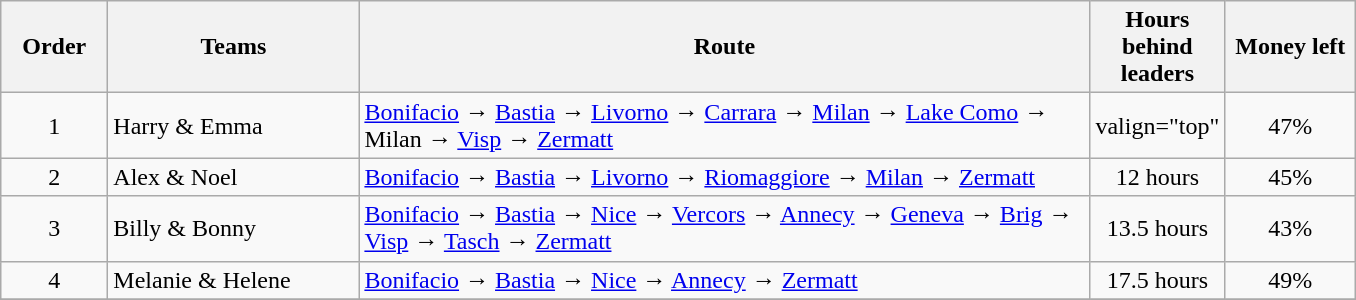<table class="wikitable sortable" style="text-align:center">
<tr>
<th style="width:4em">Order</th>
<th style="width:10em">Teams</th>
<th style="width:30em">Route</th>
<th style="width:5em">Hours behind leaders</th>
<th style="width:5em">Money left</th>
</tr>
<tr>
<td>1</td>
<td style="text-align:left">Harry & Emma</td>
<td style="text-align:left"><a href='#'>Bonifacio</a>  → <a href='#'>Bastia</a>  → <a href='#'>Livorno</a>  → <a href='#'>Carrara</a>   → <a href='#'>Milan</a>  → <a href='#'>Lake Como</a>   → Milan  → <a href='#'>Visp</a> → <a href='#'>Zermatt</a></td>
<td>valign="top" </td>
<td>47%</td>
</tr>
<tr>
<td>2</td>
<td style="text-align:left">Alex & Noel</td>
<td style="text-align:left"><a href='#'>Bonifacio</a>  → <a href='#'>Bastia</a>  → <a href='#'>Livorno</a>    → <a href='#'>Riomaggiore</a>   → <a href='#'>Milan</a>  → <a href='#'>Zermatt</a></td>
<td>12 hours</td>
<td>45%</td>
</tr>
<tr>
<td>3</td>
<td style="text-align:left">Billy & Bonny</td>
<td style="text-align:left"><a href='#'>Bonifacio</a>  → <a href='#'>Bastia</a>  → <a href='#'>Nice</a>  → <a href='#'>Vercors</a>  → <a href='#'>Annecy</a>  → <a href='#'>Geneva</a>  → <a href='#'>Brig</a>  → <a href='#'>Visp</a>  → <a href='#'>Tasch</a>  → <a href='#'>Zermatt</a></td>
<td>13.5 hours</td>
<td>43%</td>
</tr>
<tr>
<td>4</td>
<td style="text-align:left">Melanie & Helene</td>
<td style="text-align:left"><a href='#'>Bonifacio</a>  → <a href='#'>Bastia</a>   → <a href='#'>Nice</a>  → <a href='#'>Annecy</a>   → <a href='#'>Zermatt</a></td>
<td>17.5 hours</td>
<td>49%</td>
</tr>
<tr>
</tr>
</table>
